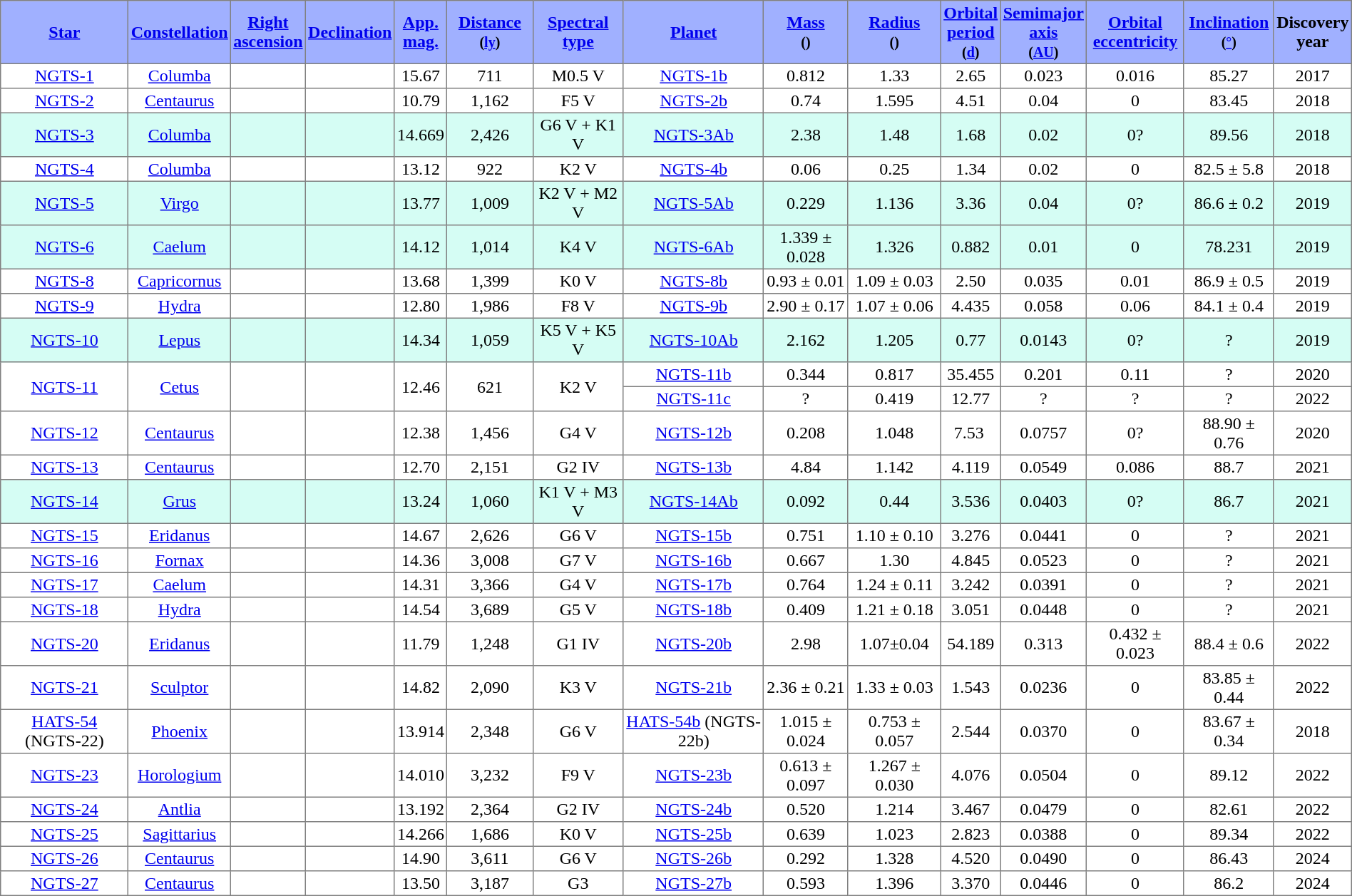<table class="toccolours sortable" border="1" cellspacing="0" cellpadding="2" style="margin:auto; text-align:center; border-collapse:collapse; margin-left:0; margin-right:0;">
<tr style="background:#a0b0ff;">
<th><a href='#'>Star</a></th>
<th><a href='#'>Constellation</a></th>
<th><a href='#'>Right<br>ascension</a></th>
<th><a href='#'>Declination</a></th>
<th><a href='#'>App.<br>mag.</a></th>
<th><a href='#'>Distance</a> <small>(<a href='#'>ly</a>)</small></th>
<th><a href='#'>Spectral<br>type</a></th>
<th><a href='#'>Planet</a></th>
<th><a href='#'>Mass</a><br><small>()</small></th>
<th><a href='#'>Radius</a><br><small>()</small></th>
<th><a href='#'>Orbital<br>period</a><br><small>(<a href='#'>d</a>)</small></th>
<th><a href='#'>Semimajor<br>axis</a><br><small>(<a href='#'>AU</a>)</small></th>
<th><a href='#'>Orbital<br>eccentricity</a></th>
<th><a href='#'>Inclination</a><br><small>(<a href='#'>°</a>)</small></th>
<th>Discovery<br>year</th>
</tr>
<tr>
<td><a href='#'>NGTS-1</a></td>
<td><a href='#'>Columba</a></td>
<td></td>
<td></td>
<td>15.67</td>
<td>711</td>
<td>M0.5 V</td>
<td><a href='#'>NGTS-1b</a></td>
<td>0.812</td>
<td>1.33</td>
<td>2.65</td>
<td>0.023</td>
<td>0.016</td>
<td>85.27</td>
<td>2017</td>
</tr>
<tr>
<td><a href='#'>NGTS-2</a></td>
<td><a href='#'>Centaurus</a></td>
<td></td>
<td></td>
<td>10.79</td>
<td>1,162</td>
<td>F5 V</td>
<td><a href='#'>NGTS-2b</a></td>
<td>0.74</td>
<td>1.595</td>
<td>4.51</td>
<td>0.04</td>
<td>0</td>
<td>83.45</td>
<td>2018</td>
</tr>
<tr style ="background:#d5fdf4;">
<td><a href='#'>NGTS-3</a></td>
<td><a href='#'>Columba</a></td>
<td></td>
<td></td>
<td>14.669</td>
<td>2,426</td>
<td>G6 V + K1 V</td>
<td><a href='#'>NGTS-3Ab</a></td>
<td>2.38</td>
<td>1.48</td>
<td>1.68</td>
<td>0.02</td>
<td>0?</td>
<td>89.56</td>
<td>2018</td>
</tr>
<tr>
<td><a href='#'>NGTS-4</a></td>
<td><a href='#'>Columba</a></td>
<td></td>
<td></td>
<td>13.12</td>
<td>922</td>
<td>K2 V</td>
<td><a href='#'>NGTS-4b</a></td>
<td>0.06</td>
<td>0.25</td>
<td>1.34</td>
<td>0.02</td>
<td>0</td>
<td>82.5 ± 5.8</td>
<td>2018</td>
</tr>
<tr style ="background:#d5fdf4;">
<td><a href='#'>NGTS-5</a></td>
<td><a href='#'>Virgo</a></td>
<td></td>
<td></td>
<td>13.77</td>
<td>1,009</td>
<td>K2 V + M2 V</td>
<td><a href='#'>NGTS-5Ab</a></td>
<td>0.229</td>
<td>1.136</td>
<td>3.36</td>
<td>0.04</td>
<td>0?</td>
<td>86.6 ±  0.2</td>
<td>2019</td>
</tr>
<tr style ="background:#d5fdf4;">
<td><a href='#'>NGTS-6</a></td>
<td><a href='#'>Caelum</a></td>
<td></td>
<td></td>
<td>14.12</td>
<td>1,014</td>
<td>K4 V</td>
<td><a href='#'>NGTS-6Ab</a></td>
<td>1.339 ± 0.028</td>
<td>1.326</td>
<td>0.882</td>
<td>0.01</td>
<td>0</td>
<td>78.231</td>
<td>2019</td>
</tr>
<tr>
<td><a href='#'>NGTS-8</a></td>
<td><a href='#'>Capricornus</a></td>
<td></td>
<td></td>
<td>13.68</td>
<td>1,399</td>
<td>K0 V</td>
<td><a href='#'>NGTS-8b</a></td>
<td>0.93 ± 0.01</td>
<td>1.09 ± 0.03</td>
<td>2.50</td>
<td>0.035</td>
<td>0.01</td>
<td>86.9 ± 0.5</td>
<td>2019</td>
</tr>
<tr>
<td><a href='#'>NGTS-9</a></td>
<td><a href='#'>Hydra</a></td>
<td></td>
<td></td>
<td>12.80</td>
<td>1,986</td>
<td>F8 V</td>
<td><a href='#'>NGTS-9b</a></td>
<td>2.90 ± 0.17</td>
<td>1.07 ± 0.06</td>
<td>4.435</td>
<td>0.058</td>
<td>0.06</td>
<td>84.1 ± 0.4</td>
<td>2019</td>
</tr>
<tr style ="background:#d5fdf4;">
<td><a href='#'>NGTS-10</a></td>
<td><a href='#'>Lepus</a></td>
<td></td>
<td></td>
<td>14.34</td>
<td>1,059</td>
<td>K5 V + K5 V</td>
<td><a href='#'>NGTS-10Ab</a></td>
<td>2.162</td>
<td>1.205</td>
<td>0.77</td>
<td>0.0143</td>
<td>0?</td>
<td>?</td>
<td>2019</td>
</tr>
<tr>
<td rowspan="2"><a href='#'>NGTS-11</a></td>
<td rowspan="2"><a href='#'>Cetus</a></td>
<td rowspan="2"></td>
<td rowspan="2"></td>
<td rowspan="2">12.46</td>
<td rowspan="2">621</td>
<td rowspan="2">K2 V</td>
<td><a href='#'>NGTS-11b</a></td>
<td>0.344</td>
<td>0.817</td>
<td>35.455</td>
<td>0.201</td>
<td>0.11</td>
<td>?</td>
<td>2020</td>
</tr>
<tr>
<td><a href='#'>NGTS-11c</a></td>
<td>?</td>
<td>0.419</td>
<td>12.77</td>
<td>?</td>
<td>?</td>
<td>?</td>
<td>2022</td>
</tr>
<tr>
<td><a href='#'>NGTS-12</a></td>
<td><a href='#'>Centaurus</a></td>
<td></td>
<td></td>
<td>12.38</td>
<td>1,456</td>
<td>G4 V</td>
<td><a href='#'>NGTS-12b</a></td>
<td>0.208</td>
<td>1.048</td>
<td>7.53 </td>
<td>0.0757</td>
<td>0?</td>
<td>88.90 ± 0.76</td>
<td>2020</td>
</tr>
<tr>
<td><a href='#'>NGTS-13</a></td>
<td><a href='#'>Centaurus</a></td>
<td></td>
<td></td>
<td>12.70</td>
<td>2,151</td>
<td>G2 IV</td>
<td><a href='#'>NGTS-13b</a></td>
<td>4.84</td>
<td>1.142</td>
<td>4.119</td>
<td>0.0549</td>
<td>0.086</td>
<td>88.7</td>
<td>2021</td>
</tr>
<tr style ="background:#d5fdf4;">
<td><a href='#'>NGTS-14</a></td>
<td><a href='#'>Grus</a></td>
<td></td>
<td></td>
<td>13.24</td>
<td>1,060</td>
<td>K1 V + M3 V</td>
<td><a href='#'>NGTS-14Ab</a></td>
<td>0.092</td>
<td>0.44</td>
<td>3.536</td>
<td>0.0403</td>
<td>0?</td>
<td>86.7</td>
<td>2021</td>
</tr>
<tr>
<td><a href='#'>NGTS-15</a></td>
<td><a href='#'>Eridanus</a></td>
<td></td>
<td></td>
<td>14.67</td>
<td>2,626</td>
<td>G6 V</td>
<td><a href='#'>NGTS-15b</a></td>
<td>0.751</td>
<td>1.10 ± 0.10</td>
<td>3.276</td>
<td>0.0441</td>
<td>0</td>
<td>?</td>
<td>2021</td>
</tr>
<tr>
<td><a href='#'>NGTS-16</a></td>
<td><a href='#'>Fornax</a></td>
<td></td>
<td></td>
<td>14.36</td>
<td>3,008</td>
<td>G7 V</td>
<td><a href='#'>NGTS-16b</a></td>
<td>0.667</td>
<td>1.30</td>
<td>4.845</td>
<td>0.0523</td>
<td>0</td>
<td>?</td>
<td>2021</td>
</tr>
<tr>
<td><a href='#'>NGTS-17</a></td>
<td><a href='#'>Caelum</a></td>
<td></td>
<td></td>
<td>14.31</td>
<td>3,366</td>
<td>G4 V</td>
<td><a href='#'>NGTS-17b</a></td>
<td>0.764</td>
<td>1.24 ± 0.11</td>
<td>3.242</td>
<td>0.0391</td>
<td>0</td>
<td>?</td>
<td>2021</td>
</tr>
<tr>
<td><a href='#'>NGTS-18</a></td>
<td><a href='#'>Hydra</a></td>
<td></td>
<td></td>
<td>14.54</td>
<td>3,689</td>
<td>G5 V</td>
<td><a href='#'>NGTS-18b</a></td>
<td>0.409</td>
<td>1.21 ± 0.18</td>
<td>3.051</td>
<td>0.0448</td>
<td>0</td>
<td>?</td>
<td>2021</td>
</tr>
<tr>
<td><a href='#'>NGTS-20</a></td>
<td><a href='#'>Eridanus</a></td>
<td></td>
<td></td>
<td>11.79</td>
<td>1,248</td>
<td>G1 IV</td>
<td><a href='#'>NGTS-20b</a></td>
<td>2.98</td>
<td>1.07±0.04</td>
<td>54.189</td>
<td>0.313</td>
<td>0.432 ± 0.023</td>
<td>88.4 ± 0.6</td>
<td>2022</td>
</tr>
<tr>
<td><a href='#'>NGTS-21</a></td>
<td><a href='#'>Sculptor</a></td>
<td></td>
<td></td>
<td>14.82</td>
<td>2,090</td>
<td>K3 V</td>
<td><a href='#'>NGTS-21b</a></td>
<td>2.36 ± 0.21</td>
<td>1.33 ± 0.03</td>
<td>1.543</td>
<td>0.0236</td>
<td>0</td>
<td>83.85 ± 0.44</td>
<td>2022</td>
</tr>
<tr>
<td><a href='#'>HATS-54</a> (NGTS-22)</td>
<td><a href='#'>Phoenix</a></td>
<td></td>
<td></td>
<td>13.914</td>
<td>2,348</td>
<td>G6 V</td>
<td><a href='#'>HATS-54b</a> (NGTS-22b)</td>
<td>1.015 ± 0.024</td>
<td>0.753 ± 0.057</td>
<td>2.544</td>
<td>0.0370</td>
<td>0</td>
<td>83.67 ± 0.34</td>
<td>2018</td>
</tr>
<tr>
<td><a href='#'>NGTS-23</a></td>
<td><a href='#'>Horologium</a></td>
<td></td>
<td></td>
<td>14.010</td>
<td>3,232</td>
<td>F9 V</td>
<td><a href='#'>NGTS-23b</a></td>
<td>0.613 ± 0.097</td>
<td>1.267 ± 0.030</td>
<td>4.076</td>
<td>0.0504</td>
<td>0</td>
<td>89.12</td>
<td>2022</td>
</tr>
<tr>
<td><a href='#'>NGTS-24</a></td>
<td><a href='#'>Antlia</a></td>
<td></td>
<td></td>
<td>13.192</td>
<td>2,364</td>
<td>G2 IV</td>
<td><a href='#'>NGTS-24b</a></td>
<td>0.520</td>
<td>1.214</td>
<td>3.467</td>
<td>0.0479</td>
<td>0</td>
<td>82.61</td>
<td>2022</td>
</tr>
<tr>
<td><a href='#'>NGTS-25</a></td>
<td><a href='#'>Sagittarius</a></td>
<td></td>
<td></td>
<td>14.266</td>
<td>1,686</td>
<td>K0 V</td>
<td><a href='#'>NGTS-25b</a></td>
<td>0.639</td>
<td>1.023</td>
<td>2.823</td>
<td>0.0388</td>
<td>0</td>
<td>89.34</td>
<td>2022</td>
</tr>
<tr>
<td><a href='#'>NGTS-26</a></td>
<td><a href='#'>Centaurus</a></td>
<td></td>
<td></td>
<td>14.90</td>
<td>3,611</td>
<td>G6 V</td>
<td><a href='#'>NGTS-26b</a></td>
<td>0.292</td>
<td>1.328</td>
<td>4.520</td>
<td>0.0490</td>
<td>0</td>
<td>86.43</td>
<td>2024</td>
</tr>
<tr>
<td><a href='#'>NGTS-27</a></td>
<td><a href='#'>Centaurus</a></td>
<td></td>
<td></td>
<td>13.50</td>
<td>3,187</td>
<td>G3</td>
<td><a href='#'>NGTS-27b</a></td>
<td>0.593</td>
<td>1.396</td>
<td>3.370</td>
<td>0.0446</td>
<td>0</td>
<td>86.2</td>
<td>2024</td>
</tr>
</table>
